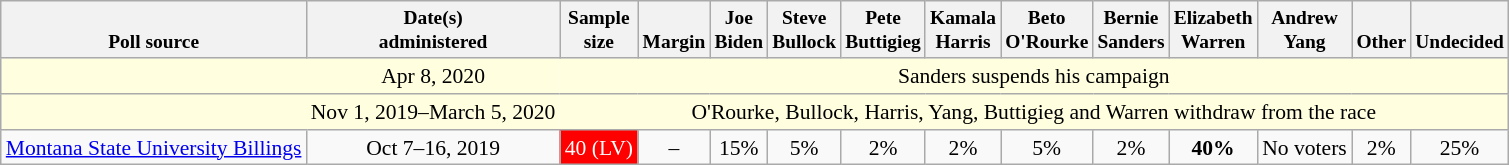<table class="wikitable" style="font-size:90%;text-align:center;">
<tr valign=bottom style="font-size:90%;">
<th>Poll source</th>
<th>Date(s)<br>administered</th>
<th>Sample<br>size</th>
<th>Margin<br></th>
<th>Joe<br>Biden</th>
<th>Steve<br>Bullock</th>
<th>Pete<br>Buttigieg</th>
<th>Kamala<br>Harris</th>
<th>Beto<br>O'Rourke</th>
<th>Bernie<br>Sanders</th>
<th>Elizabeth<br>Warren</th>
<th>Andrew<br>Yang</th>
<th>Other</th>
<th>Undecided</th>
</tr>
<tr style="background:lightyellow;">
<td style="border-right-style:hidden;"></td>
<td style="border-right-style:hidden;">Apr 8, 2020</td>
<td colspan="12">Sanders suspends his campaign</td>
</tr>
<tr style="background:lightyellow;">
<td style="border-right-style:hidden;"></td>
<td style="border-right-style:hidden;">Nov 1, 2019–March 5, 2020</td>
<td colspan=12>O'Rourke, Bullock, Harris, Yang, Buttigieg and Warren withdraw from the race</td>
</tr>
<tr>
<td style="text-align:left;"><a href='#'>Montana State University Billings</a></td>
<td>Oct 7–16, 2019</td>
<td style="background: red; color: white;">40 (LV)</td>
<td>–</td>
<td>15%</td>
<td>5%</td>
<td>2%</td>
<td>2%</td>
<td>5%</td>
<td>2%</td>
<td><strong>40%</strong></td>
<td>No voters</td>
<td>2%</td>
<td>25%</td>
</tr>
</table>
